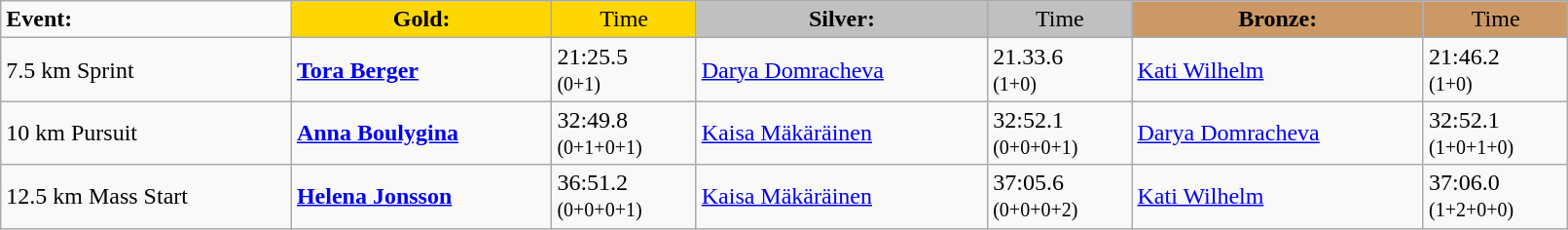<table class="wikitable" width=85%>
<tr>
<td><strong>Event:</strong></td>
<td style="text-align:center;background-color:gold;"><strong>Gold:</strong></td>
<td style="text-align:center;background-color:gold;">Time</td>
<td style="text-align:center;background-color:silver;"><strong>Silver:</strong></td>
<td style="text-align:center;background-color:silver;">Time</td>
<td style="text-align:center;background-color:#CC9966;"><strong>Bronze:</strong></td>
<td style="text-align:center;background-color:#CC9966;">Time</td>
</tr>
<tr>
<td>7.5 km Sprint<br></td>
<td><strong><a href='#'>Tora Berger</a></strong><br><small></small></td>
<td>21:25.5<br><small>(0+1)</small></td>
<td><a href='#'>Darya Domracheva</a><br><small></small></td>
<td>21.33.6<br><small>(1+0)</small></td>
<td><a href='#'>Kati Wilhelm</a><br><small></small></td>
<td>21:46.2<br><small>(1+0)</small></td>
</tr>
<tr>
<td>10 km Pursuit<br></td>
<td><strong><a href='#'>Anna Boulygina</a></strong><br><small></small></td>
<td>32:49.8<br><small>(0+1+0+1)</small></td>
<td><a href='#'>Kaisa Mäkäräinen</a><br><small></small></td>
<td>32:52.1<br><small>(0+0+0+1)</small></td>
<td><a href='#'>Darya Domracheva</a><br><small></small></td>
<td>32:52.1<br><small>(1+0+1+0)</small></td>
</tr>
<tr>
<td>12.5 km Mass Start<br></td>
<td><strong><a href='#'>Helena Jonsson</a></strong><br><small></small></td>
<td>36:51.2<br><small>(0+0+0+1)</small></td>
<td><a href='#'>Kaisa Mäkäräinen</a><br><small></small></td>
<td>37:05.6<br><small>(0+0+0+2)</small></td>
<td><a href='#'>Kati Wilhelm</a><br><small></small></td>
<td>37:06.0<br><small>(1+2+0+0)</small></td>
</tr>
</table>
